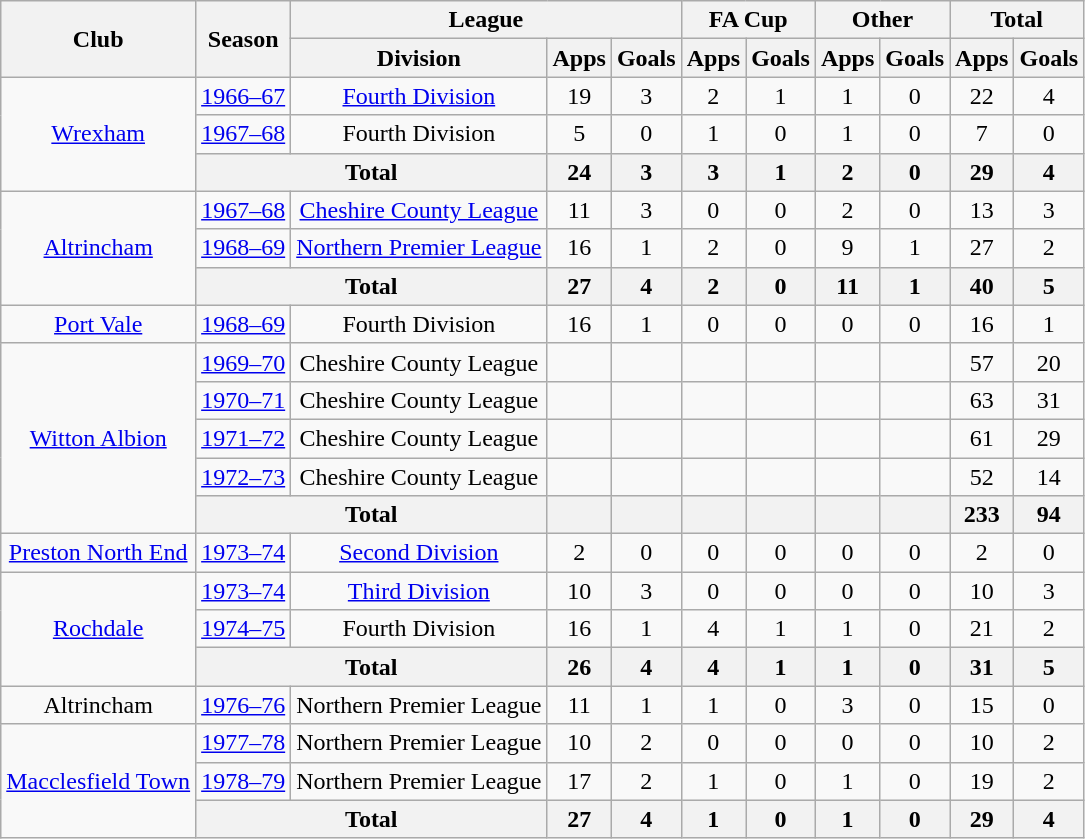<table class="wikitable" style="text-align: center;">
<tr>
<th rowspan="2">Club</th>
<th rowspan="2">Season</th>
<th colspan="3">League</th>
<th colspan="2">FA Cup</th>
<th colspan="2">Other</th>
<th colspan="2">Total</th>
</tr>
<tr>
<th>Division</th>
<th>Apps</th>
<th>Goals</th>
<th>Apps</th>
<th>Goals</th>
<th>Apps</th>
<th>Goals</th>
<th>Apps</th>
<th>Goals</th>
</tr>
<tr>
<td rowspan="3"><a href='#'>Wrexham</a></td>
<td><a href='#'>1966–67</a></td>
<td><a href='#'>Fourth Division</a></td>
<td>19</td>
<td>3</td>
<td>2</td>
<td>1</td>
<td>1</td>
<td>0</td>
<td>22</td>
<td>4</td>
</tr>
<tr>
<td><a href='#'>1967–68</a></td>
<td>Fourth Division</td>
<td>5</td>
<td>0</td>
<td>1</td>
<td>0</td>
<td>1</td>
<td>0</td>
<td>7</td>
<td>0</td>
</tr>
<tr>
<th colspan="2">Total</th>
<th>24</th>
<th>3</th>
<th>3</th>
<th>1</th>
<th>2</th>
<th>0</th>
<th>29</th>
<th>4</th>
</tr>
<tr>
<td rowspan="3"><a href='#'>Altrincham</a></td>
<td><a href='#'>1967–68</a></td>
<td><a href='#'>Cheshire County League</a></td>
<td>11</td>
<td>3</td>
<td>0</td>
<td>0</td>
<td>2</td>
<td>0</td>
<td>13</td>
<td>3</td>
</tr>
<tr>
<td><a href='#'>1968–69</a></td>
<td><a href='#'>Northern Premier League</a></td>
<td>16</td>
<td>1</td>
<td>2</td>
<td>0</td>
<td>9</td>
<td>1</td>
<td>27</td>
<td>2</td>
</tr>
<tr>
<th colspan="2">Total</th>
<th>27</th>
<th>4</th>
<th>2</th>
<th>0</th>
<th>11</th>
<th>1</th>
<th>40</th>
<th>5</th>
</tr>
<tr>
<td><a href='#'>Port Vale</a></td>
<td><a href='#'>1968–69</a></td>
<td>Fourth Division</td>
<td>16</td>
<td>1</td>
<td>0</td>
<td>0</td>
<td>0</td>
<td>0</td>
<td>16</td>
<td>1</td>
</tr>
<tr>
<td rowspan="5"><a href='#'>Witton Albion</a></td>
<td><a href='#'>1969–70</a></td>
<td>Cheshire County League</td>
<td></td>
<td></td>
<td></td>
<td></td>
<td></td>
<td></td>
<td>57</td>
<td>20</td>
</tr>
<tr>
<td><a href='#'>1970–71</a></td>
<td>Cheshire County League</td>
<td></td>
<td></td>
<td></td>
<td></td>
<td></td>
<td></td>
<td>63</td>
<td>31</td>
</tr>
<tr>
<td><a href='#'>1971–72</a></td>
<td>Cheshire County League</td>
<td></td>
<td></td>
<td></td>
<td></td>
<td></td>
<td></td>
<td>61</td>
<td>29</td>
</tr>
<tr>
<td><a href='#'>1972–73</a></td>
<td>Cheshire County League</td>
<td></td>
<td></td>
<td></td>
<td></td>
<td></td>
<td></td>
<td>52</td>
<td>14</td>
</tr>
<tr>
<th colspan="2">Total</th>
<th></th>
<th></th>
<th></th>
<th></th>
<th></th>
<th></th>
<th>233</th>
<th>94</th>
</tr>
<tr>
<td><a href='#'>Preston North End</a></td>
<td><a href='#'>1973–74</a></td>
<td><a href='#'>Second Division</a></td>
<td>2</td>
<td>0</td>
<td>0</td>
<td>0</td>
<td>0</td>
<td>0</td>
<td>2</td>
<td>0</td>
</tr>
<tr>
<td rowspan="3"><a href='#'>Rochdale</a></td>
<td><a href='#'>1973–74</a></td>
<td><a href='#'>Third Division</a></td>
<td>10</td>
<td>3</td>
<td>0</td>
<td>0</td>
<td>0</td>
<td>0</td>
<td>10</td>
<td>3</td>
</tr>
<tr>
<td><a href='#'>1974–75</a></td>
<td>Fourth Division</td>
<td>16</td>
<td>1</td>
<td>4</td>
<td>1</td>
<td>1</td>
<td>0</td>
<td>21</td>
<td>2</td>
</tr>
<tr>
<th colspan="2">Total</th>
<th>26</th>
<th>4</th>
<th>4</th>
<th>1</th>
<th>1</th>
<th>0</th>
<th>31</th>
<th>5</th>
</tr>
<tr>
<td>Altrincham</td>
<td><a href='#'>1976–76</a></td>
<td>Northern Premier League</td>
<td>11</td>
<td>1</td>
<td>1</td>
<td>0</td>
<td>3</td>
<td>0</td>
<td>15</td>
<td>0</td>
</tr>
<tr>
<td rowspan="3"><a href='#'>Macclesfield Town</a></td>
<td><a href='#'>1977–78</a></td>
<td>Northern Premier League</td>
<td>10</td>
<td>2</td>
<td>0</td>
<td>0</td>
<td>0</td>
<td>0</td>
<td>10</td>
<td>2</td>
</tr>
<tr>
<td><a href='#'>1978–79</a></td>
<td>Northern Premier League</td>
<td>17</td>
<td>2</td>
<td>1</td>
<td>0</td>
<td>1</td>
<td>0</td>
<td>19</td>
<td>2</td>
</tr>
<tr>
<th colspan="2">Total</th>
<th>27</th>
<th>4</th>
<th>1</th>
<th>0</th>
<th>1</th>
<th>0</th>
<th>29</th>
<th>4</th>
</tr>
</table>
